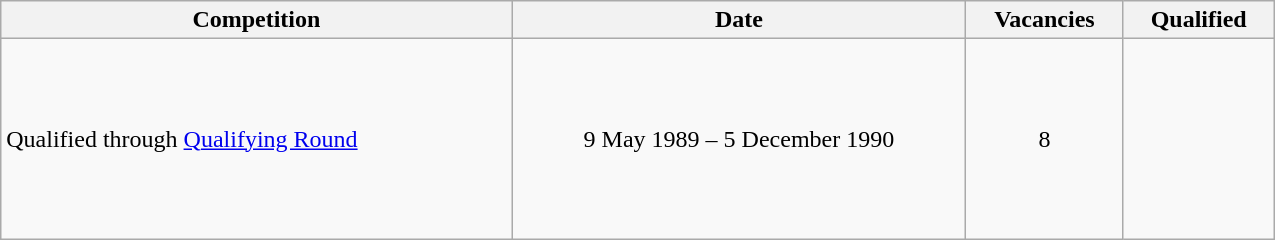<table class="wikitable" style="width:850px">
<tr>
<th>Competition</th>
<th>Date</th>
<th>Vacancies</th>
<th>Qualified</th>
</tr>
<tr>
<td>Qualified through <a href='#'>Qualifying Round</a></td>
<td style="text-align:center;">9 May 1989 – 5 December 1990</td>
<td style="text-align:center;">8</td>
<td> <br>  <br>  <br>  <br>  <br>  <br>  <br> </td>
</tr>
</table>
